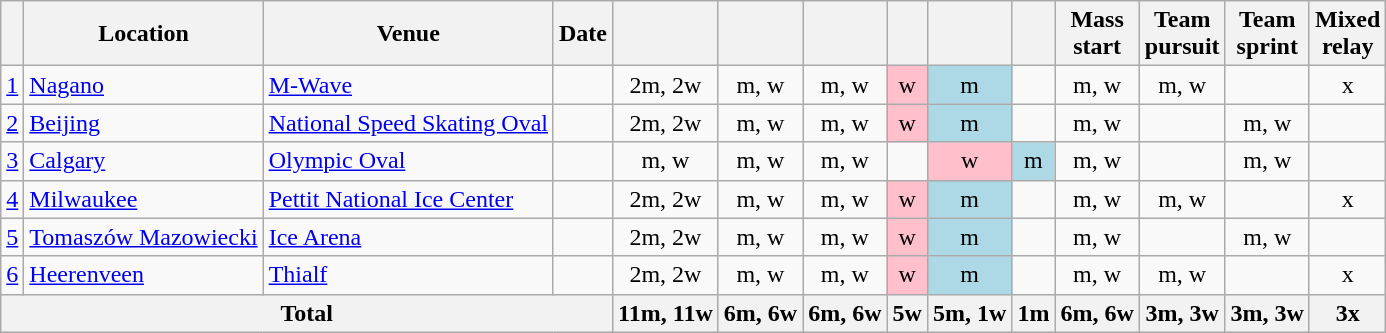<table class="wikitable" border="1" style="text-align:center">
<tr>
<th></th>
<th>Location</th>
<th>Venue</th>
<th>Date</th>
<th></th>
<th></th>
<th></th>
<th></th>
<th></th>
<th></th>
<th>Mass<br> start</th>
<th>Team<br> pursuit</th>
<th>Team<br> sprint</th>
<th>Mixed<br> relay</th>
</tr>
<tr>
<td><a href='#'>1</a></td>
<td align=left> <a href='#'>Nagano</a></td>
<td align=left><a href='#'>M-Wave</a></td>
<td align=right></td>
<td>2m, 2w</td>
<td>m, w</td>
<td>m, w</td>
<td style="background:pink;">w</td>
<td style="background:lightblue;">m</td>
<td></td>
<td>m, w</td>
<td>m, w</td>
<td></td>
<td>x</td>
</tr>
<tr>
<td><a href='#'>2</a></td>
<td align=left> <a href='#'>Beijing</a></td>
<td align=left><a href='#'>National Speed Skating Oval</a></td>
<td align=right></td>
<td>2m, 2w</td>
<td>m, w</td>
<td>m, w</td>
<td style="background:pink;">w</td>
<td style="background:lightblue;">m</td>
<td></td>
<td>m, w</td>
<td></td>
<td>m, w</td>
<td></td>
</tr>
<tr>
<td><a href='#'>3</a></td>
<td align=left> <a href='#'>Calgary</a></td>
<td align=left><a href='#'>Olympic Oval</a></td>
<td align=right></td>
<td>m, w</td>
<td>m, w</td>
<td>m, w</td>
<td></td>
<td style="background:pink;">w</td>
<td style="background:lightblue;">m</td>
<td>m, w</td>
<td></td>
<td>m, w</td>
<td></td>
</tr>
<tr>
<td><a href='#'>4</a></td>
<td align=left> <a href='#'>Milwaukee</a></td>
<td align=left><a href='#'>Pettit National Ice Center</a></td>
<td align=right></td>
<td>2m, 2w</td>
<td>m, w</td>
<td>m, w</td>
<td style="background:pink;">w</td>
<td style="background:lightblue;">m</td>
<td></td>
<td>m, w</td>
<td>m, w</td>
<td></td>
<td>x</td>
</tr>
<tr>
<td><a href='#'>5</a></td>
<td align=left> <a href='#'>Tomaszów Mazowiecki</a></td>
<td align=left><a href='#'>Ice Arena</a></td>
<td align=right></td>
<td>2m, 2w</td>
<td>m, w</td>
<td>m, w</td>
<td style="background:pink;">w</td>
<td style="background:lightblue;">m</td>
<td></td>
<td>m, w</td>
<td></td>
<td>m, w</td>
<td></td>
</tr>
<tr>
<td><a href='#'>6</a></td>
<td align=left> <a href='#'>Heerenveen</a></td>
<td align=left><a href='#'>Thialf</a></td>
<td align=right></td>
<td>2m, 2w</td>
<td>m, w</td>
<td>m, w</td>
<td style="background:pink;">w</td>
<td style="background:lightblue;">m</td>
<td></td>
<td>m, w</td>
<td>m, w</td>
<td></td>
<td>x</td>
</tr>
<tr>
<th align=left colspan=4>Total</th>
<th>11m, 11w</th>
<th>6m, 6w</th>
<th>6m, 6w</th>
<th>5w</th>
<th>5m, 1w</th>
<th>1m</th>
<th>6m, 6w</th>
<th>3m, 3w</th>
<th>3m, 3w</th>
<th>3x</th>
</tr>
</table>
